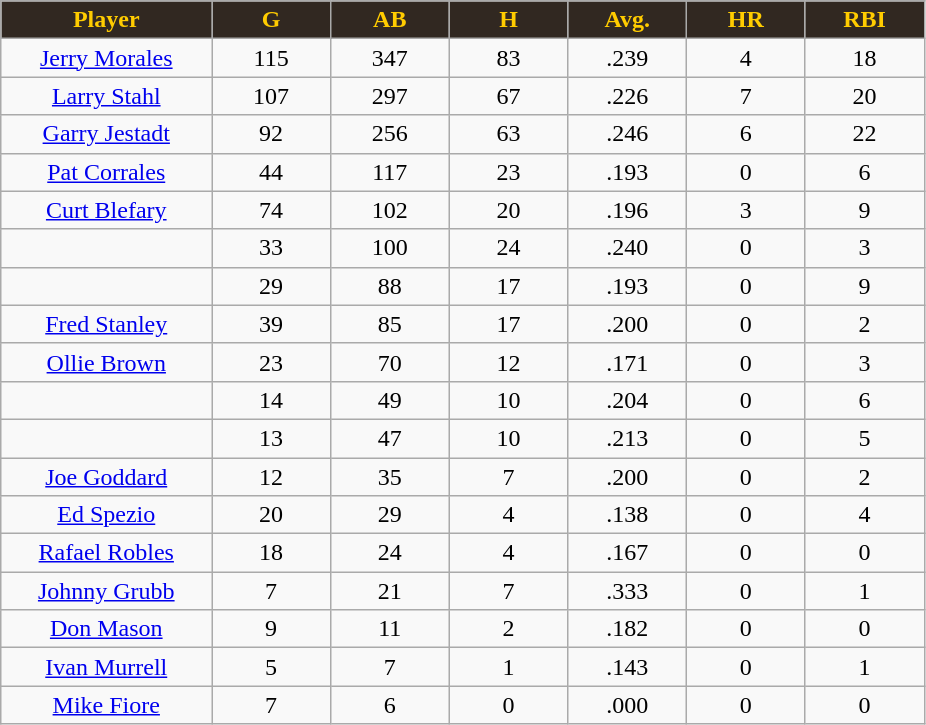<table class="wikitable sortable">
<tr>
<th style="background:#312821; color:#FFCC00" width="16%">Player</th>
<th style="background:#312821; color:#FFCC00" width="9%">G</th>
<th style="background:#312821; color:#FFCC00" width="9%">AB</th>
<th style="background:#312821; color:#FFCC00" width="9%">H</th>
<th style="background:#312821; color:#FFCC00" width="9%">Avg.</th>
<th style="background:#312821; color:#FFCC00" width="9%">HR</th>
<th style="background:#312821; color:#FFCC00" width="9%">RBI</th>
</tr>
<tr align="center">
<td><a href='#'>Jerry Morales</a></td>
<td>115</td>
<td>347</td>
<td>83</td>
<td>.239</td>
<td>4</td>
<td>18</td>
</tr>
<tr align=center>
<td><a href='#'>Larry Stahl</a></td>
<td>107</td>
<td>297</td>
<td>67</td>
<td>.226</td>
<td>7</td>
<td>20</td>
</tr>
<tr align=center>
<td><a href='#'>Garry Jestadt</a></td>
<td>92</td>
<td>256</td>
<td>63</td>
<td>.246</td>
<td>6</td>
<td>22</td>
</tr>
<tr align=center>
<td><a href='#'>Pat Corrales</a></td>
<td>44</td>
<td>117</td>
<td>23</td>
<td>.193</td>
<td>0</td>
<td>6</td>
</tr>
<tr align=center>
<td><a href='#'>Curt Blefary</a></td>
<td>74</td>
<td>102</td>
<td>20</td>
<td>.196</td>
<td>3</td>
<td>9</td>
</tr>
<tr align=center>
<td></td>
<td>33</td>
<td>100</td>
<td>24</td>
<td>.240</td>
<td>0</td>
<td>3</td>
</tr>
<tr align="center">
<td></td>
<td>29</td>
<td>88</td>
<td>17</td>
<td>.193</td>
<td>0</td>
<td>9</td>
</tr>
<tr align="center">
<td><a href='#'>Fred Stanley</a></td>
<td>39</td>
<td>85</td>
<td>17</td>
<td>.200</td>
<td>0</td>
<td>2</td>
</tr>
<tr align=center>
<td><a href='#'>Ollie Brown</a></td>
<td>23</td>
<td>70</td>
<td>12</td>
<td>.171</td>
<td>0</td>
<td>3</td>
</tr>
<tr align=center>
<td></td>
<td>14</td>
<td>49</td>
<td>10</td>
<td>.204</td>
<td>0</td>
<td>6</td>
</tr>
<tr align="center">
<td></td>
<td>13</td>
<td>47</td>
<td>10</td>
<td>.213</td>
<td>0</td>
<td>5</td>
</tr>
<tr align="center">
<td><a href='#'>Joe Goddard</a></td>
<td>12</td>
<td>35</td>
<td>7</td>
<td>.200</td>
<td>0</td>
<td>2</td>
</tr>
<tr align=center>
<td><a href='#'>Ed Spezio</a></td>
<td>20</td>
<td>29</td>
<td>4</td>
<td>.138</td>
<td>0</td>
<td>4</td>
</tr>
<tr align=center>
<td><a href='#'>Rafael Robles</a></td>
<td>18</td>
<td>24</td>
<td>4</td>
<td>.167</td>
<td>0</td>
<td>0</td>
</tr>
<tr align=center>
<td><a href='#'>Johnny Grubb</a></td>
<td>7</td>
<td>21</td>
<td>7</td>
<td>.333</td>
<td>0</td>
<td>1</td>
</tr>
<tr align=center>
<td><a href='#'>Don Mason</a></td>
<td>9</td>
<td>11</td>
<td>2</td>
<td>.182</td>
<td>0</td>
<td>0</td>
</tr>
<tr align=center>
<td><a href='#'>Ivan Murrell</a></td>
<td>5</td>
<td>7</td>
<td>1</td>
<td>.143</td>
<td>0</td>
<td>1</td>
</tr>
<tr align=center>
<td><a href='#'>Mike Fiore</a></td>
<td>7</td>
<td>6</td>
<td>0</td>
<td>.000</td>
<td>0</td>
<td>0</td>
</tr>
</table>
